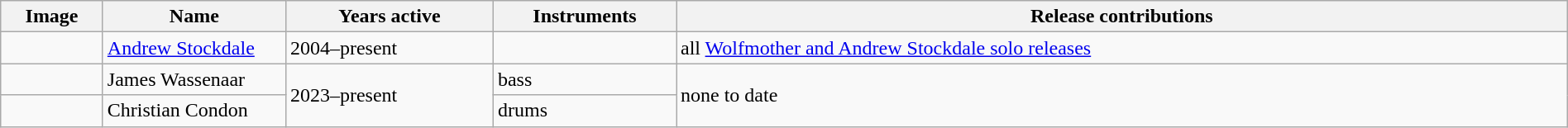<table class="wikitable" border="1" width=100%>
<tr>
<th width="75">Image</th>
<th width="140">Name</th>
<th width="160">Years active</th>
<th width="140">Instruments</th>
<th>Release contributions</th>
</tr>
<tr>
<td></td>
<td><a href='#'>Andrew Stockdale</a></td>
<td>2004–present</td>
<td></td>
<td>all <a href='#'>Wolfmother and Andrew Stockdale solo releases</a></td>
</tr>
<tr>
<td></td>
<td>James Wassenaar</td>
<td rowspan="2">2023–present</td>
<td>bass</td>
<td rowspan="2">none to date</td>
</tr>
<tr>
<td></td>
<td>Christian Condon</td>
<td>drums</td>
</tr>
</table>
